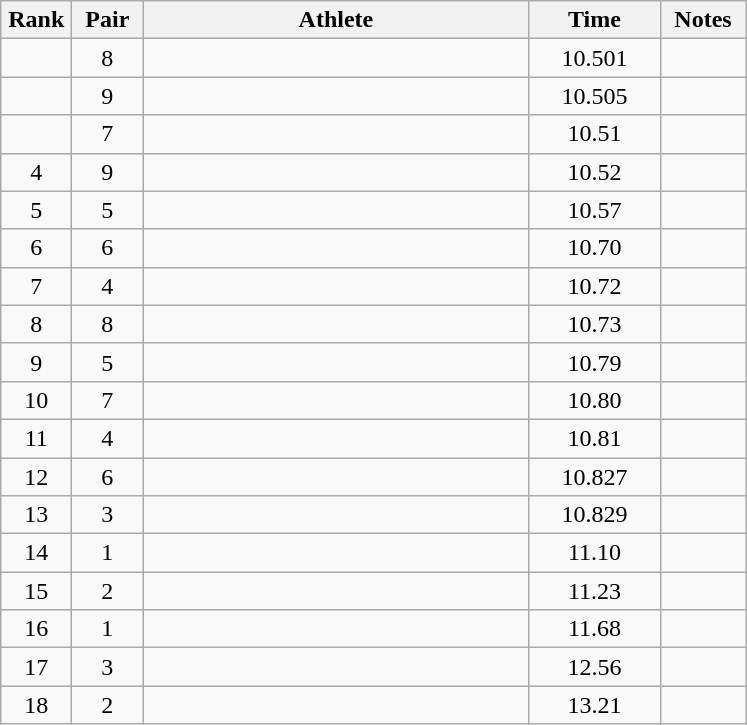<table class=wikitable style="text-align:center">
<tr>
<th width=40>Rank</th>
<th width=40>Pair</th>
<th width=250>Athlete</th>
<th width=80>Time</th>
<th width=50>Notes</th>
</tr>
<tr>
<td></td>
<td>8</td>
<td align=left></td>
<td>10.501</td>
<td></td>
</tr>
<tr>
<td></td>
<td>9</td>
<td align=left></td>
<td>10.505</td>
<td></td>
</tr>
<tr>
<td></td>
<td>7</td>
<td align=left></td>
<td>10.51</td>
<td></td>
</tr>
<tr>
<td>4</td>
<td>9</td>
<td align=left></td>
<td>10.52</td>
<td></td>
</tr>
<tr>
<td>5</td>
<td>5</td>
<td align=left></td>
<td>10.57</td>
<td></td>
</tr>
<tr>
<td>6</td>
<td>6</td>
<td align=left></td>
<td>10.70</td>
<td></td>
</tr>
<tr>
<td>7</td>
<td>4</td>
<td align=left></td>
<td>10.72</td>
<td></td>
</tr>
<tr>
<td>8</td>
<td>8</td>
<td align=left></td>
<td>10.73</td>
<td></td>
</tr>
<tr>
<td>9</td>
<td>5</td>
<td align=left></td>
<td>10.79</td>
<td></td>
</tr>
<tr>
<td>10</td>
<td>7</td>
<td align=left></td>
<td>10.80</td>
<td></td>
</tr>
<tr>
<td>11</td>
<td>4</td>
<td align=left></td>
<td>10.81</td>
<td></td>
</tr>
<tr>
<td>12</td>
<td>6</td>
<td align=left></td>
<td>10.827</td>
<td></td>
</tr>
<tr>
<td>13</td>
<td>3</td>
<td align=left></td>
<td>10.829</td>
<td></td>
</tr>
<tr>
<td>14</td>
<td>1</td>
<td align=left></td>
<td>11.10</td>
<td></td>
</tr>
<tr>
<td>15</td>
<td>2</td>
<td align=left></td>
<td>11.23</td>
<td></td>
</tr>
<tr>
<td>16</td>
<td>1</td>
<td align=left></td>
<td>11.68</td>
<td></td>
</tr>
<tr>
<td>17</td>
<td>3</td>
<td align=left></td>
<td>12.56</td>
<td></td>
</tr>
<tr>
<td>18</td>
<td>2</td>
<td align=left></td>
<td>13.21</td>
<td></td>
</tr>
</table>
